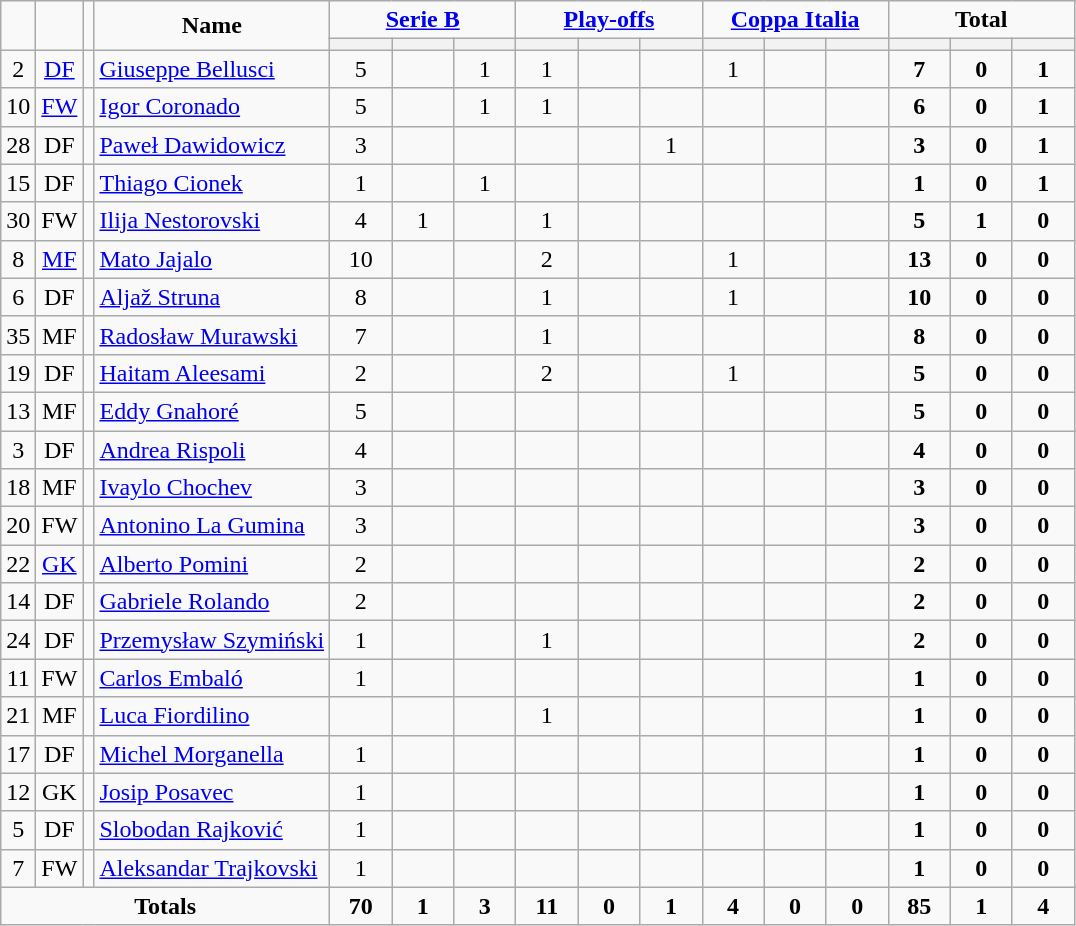<table class="wikitable" style="text-align:center;">
<tr>
<td rowspan="2" !width=15><strong></strong></td>
<td rowspan="2" !width=15><strong></strong></td>
<td rowspan="2" !width=15><strong></strong></td>
<td rowspan="2" !width=120><strong>Name</strong></td>
<td colspan="3"><strong><a href='#'>Serie B</a></strong></td>
<td colspan="3"><strong><a href='#'>Play-offs</a></strong></td>
<td colspan="3"><strong><a href='#'>Coppa Italia</a></strong></td>
<td colspan="3"><strong>Total</strong></td>
</tr>
<tr>
<th width=34; background:#fe9;"></th>
<th width=34; background:#fe9;"></th>
<th width=34; background:#ff8888;"></th>
<th width=34; background:#fe9;"></th>
<th width=34; background:#fe9;"></th>
<th width=34; background:#ff8888;"></th>
<th width=34; background:#fe9;"></th>
<th width=34; background:#fe9;"></th>
<th width=34; background:#ff8888;"></th>
<th width=34; background:#fe9;"></th>
<th width=34; background:#fe9;"></th>
<th width=34; background:#ff8888;"></th>
</tr>
<tr>
<td>2</td>
<td><a href='#'>DF</a></td>
<td></td>
<td align=left><a href='#'>Giuseppe Bellusci</a></td>
<td>5</td>
<td></td>
<td>1</td>
<td>1</td>
<td></td>
<td></td>
<td>1</td>
<td></td>
<td></td>
<td><strong>7</strong></td>
<td><strong>0</strong></td>
<td><strong>1</strong></td>
</tr>
<tr>
<td>10</td>
<td><a href='#'>FW</a></td>
<td></td>
<td align=left><a href='#'>Igor Coronado</a></td>
<td>5</td>
<td></td>
<td>1</td>
<td>1</td>
<td></td>
<td></td>
<td></td>
<td></td>
<td></td>
<td><strong>6</strong></td>
<td><strong>0</strong></td>
<td><strong>1</strong></td>
</tr>
<tr>
<td>28</td>
<td>DF</td>
<td></td>
<td align=left><a href='#'>Paweł Dawidowicz</a></td>
<td>3</td>
<td></td>
<td></td>
<td></td>
<td></td>
<td>1</td>
<td></td>
<td></td>
<td></td>
<td><strong>3</strong></td>
<td><strong>0</strong></td>
<td><strong>1</strong></td>
</tr>
<tr>
<td>15</td>
<td>DF</td>
<td></td>
<td align=left><a href='#'>Thiago Cionek</a></td>
<td>1</td>
<td></td>
<td>1</td>
<td></td>
<td></td>
<td></td>
<td></td>
<td></td>
<td></td>
<td><strong>1</strong></td>
<td><strong>0</strong></td>
<td><strong>1</strong></td>
</tr>
<tr>
<td>30</td>
<td>FW</td>
<td></td>
<td align=left><a href='#'>Ilija Nestorovski</a></td>
<td>4</td>
<td>1</td>
<td></td>
<td>1</td>
<td></td>
<td></td>
<td></td>
<td></td>
<td></td>
<td><strong>5</strong></td>
<td><strong>1</strong></td>
<td><strong>0</strong></td>
</tr>
<tr>
<td>8</td>
<td><a href='#'>MF</a></td>
<td></td>
<td align=left><a href='#'>Mato Jajalo</a></td>
<td>10</td>
<td></td>
<td></td>
<td>2</td>
<td></td>
<td></td>
<td>1</td>
<td></td>
<td></td>
<td><strong>13</strong></td>
<td><strong>0</strong></td>
<td><strong>0</strong></td>
</tr>
<tr>
<td>6</td>
<td>DF</td>
<td></td>
<td align=left><a href='#'>Aljaž Struna</a></td>
<td>8</td>
<td></td>
<td></td>
<td>1</td>
<td></td>
<td></td>
<td>1</td>
<td></td>
<td></td>
<td><strong>10</strong></td>
<td><strong>0</strong></td>
<td><strong>0</strong></td>
</tr>
<tr>
<td>35</td>
<td>MF</td>
<td></td>
<td align=left><a href='#'>Radosław Murawski</a></td>
<td>7</td>
<td></td>
<td></td>
<td>1</td>
<td></td>
<td></td>
<td></td>
<td></td>
<td></td>
<td><strong>8</strong></td>
<td><strong>0</strong></td>
<td><strong>0</strong></td>
</tr>
<tr>
<td>19</td>
<td>DF</td>
<td></td>
<td align=left><a href='#'>Haitam Aleesami</a></td>
<td>2</td>
<td></td>
<td></td>
<td>2</td>
<td></td>
<td></td>
<td>1</td>
<td></td>
<td></td>
<td><strong>5</strong></td>
<td><strong>0</strong></td>
<td><strong>0</strong></td>
</tr>
<tr>
<td>13</td>
<td>MF</td>
<td></td>
<td align=left><a href='#'>Eddy Gnahoré</a></td>
<td>5</td>
<td></td>
<td></td>
<td></td>
<td></td>
<td></td>
<td></td>
<td></td>
<td></td>
<td><strong>5</strong></td>
<td><strong>0</strong></td>
<td><strong>0</strong></td>
</tr>
<tr>
<td>3</td>
<td>DF</td>
<td></td>
<td align=left><a href='#'>Andrea Rispoli</a></td>
<td>4</td>
<td></td>
<td></td>
<td></td>
<td></td>
<td></td>
<td></td>
<td></td>
<td></td>
<td><strong>4</strong></td>
<td><strong>0</strong></td>
<td><strong>0</strong></td>
</tr>
<tr>
<td>18</td>
<td>MF</td>
<td></td>
<td align=left><a href='#'>Ivaylo Chochev</a></td>
<td>3</td>
<td></td>
<td></td>
<td></td>
<td></td>
<td></td>
<td></td>
<td></td>
<td></td>
<td><strong>3</strong></td>
<td><strong>0</strong></td>
<td><strong>0</strong></td>
</tr>
<tr>
<td>20</td>
<td>FW</td>
<td></td>
<td align=left><a href='#'>Antonino La Gumina</a></td>
<td>3</td>
<td></td>
<td></td>
<td></td>
<td></td>
<td></td>
<td></td>
<td></td>
<td></td>
<td><strong>3</strong></td>
<td><strong>0</strong></td>
<td><strong>0</strong></td>
</tr>
<tr>
<td>22</td>
<td><a href='#'>GK</a></td>
<td></td>
<td align=left><a href='#'>Alberto Pomini</a></td>
<td>2</td>
<td></td>
<td></td>
<td></td>
<td></td>
<td></td>
<td></td>
<td></td>
<td></td>
<td><strong>2</strong></td>
<td><strong>0</strong></td>
<td><strong>0</strong></td>
</tr>
<tr>
<td>14</td>
<td>DF</td>
<td></td>
<td align=left><a href='#'>Gabriele Rolando</a></td>
<td>2</td>
<td></td>
<td></td>
<td></td>
<td></td>
<td></td>
<td></td>
<td></td>
<td></td>
<td><strong>2</strong></td>
<td><strong>0</strong></td>
<td><strong>0</strong></td>
</tr>
<tr>
<td>24</td>
<td>DF</td>
<td></td>
<td align=left><a href='#'>Przemysław Szymiński</a></td>
<td>1</td>
<td></td>
<td></td>
<td>1</td>
<td></td>
<td></td>
<td></td>
<td></td>
<td></td>
<td><strong>2</strong></td>
<td><strong>0</strong></td>
<td><strong>0</strong></td>
</tr>
<tr>
<td>11</td>
<td>FW</td>
<td></td>
<td align=left><a href='#'>Carlos Embaló</a></td>
<td>1</td>
<td></td>
<td></td>
<td></td>
<td></td>
<td></td>
<td></td>
<td></td>
<td></td>
<td><strong>1</strong></td>
<td><strong>0</strong></td>
<td><strong>0</strong></td>
</tr>
<tr>
<td>21</td>
<td>MF</td>
<td></td>
<td align=left><a href='#'>Luca Fiordilino</a></td>
<td></td>
<td></td>
<td></td>
<td>1</td>
<td></td>
<td></td>
<td></td>
<td></td>
<td></td>
<td><strong>1</strong></td>
<td><strong>0</strong></td>
<td><strong>0</strong></td>
</tr>
<tr>
<td>17</td>
<td>DF</td>
<td></td>
<td align=left><a href='#'>Michel Morganella</a></td>
<td>1</td>
<td></td>
<td></td>
<td></td>
<td></td>
<td></td>
<td></td>
<td></td>
<td></td>
<td><strong>1</strong></td>
<td><strong>0</strong></td>
<td><strong>0</strong></td>
</tr>
<tr>
<td>12</td>
<td>GK</td>
<td></td>
<td align=left><a href='#'>Josip Posavec</a></td>
<td>1</td>
<td></td>
<td></td>
<td></td>
<td></td>
<td></td>
<td></td>
<td></td>
<td></td>
<td><strong>1</strong></td>
<td><strong>0</strong></td>
<td><strong>0</strong></td>
</tr>
<tr>
<td>5</td>
<td>DF</td>
<td></td>
<td align=left><a href='#'>Slobodan Rajković</a></td>
<td>1</td>
<td></td>
<td></td>
<td></td>
<td></td>
<td></td>
<td></td>
<td></td>
<td></td>
<td><strong>1</strong></td>
<td><strong>0</strong></td>
<td><strong>0</strong></td>
</tr>
<tr>
<td>7</td>
<td>FW</td>
<td></td>
<td align=left><a href='#'>Aleksandar Trajkovski</a></td>
<td>1</td>
<td></td>
<td></td>
<td></td>
<td></td>
<td></td>
<td></td>
<td></td>
<td></td>
<td><strong>1</strong></td>
<td><strong>0</strong></td>
<td><strong>0</strong></td>
</tr>
<tr>
<td colspan=4><strong>Totals</strong></td>
<td><strong>70</strong></td>
<td><strong>1</strong></td>
<td><strong>3</strong></td>
<td><strong>11</strong></td>
<td><strong>0</strong></td>
<td><strong>1</strong></td>
<td><strong>4</strong></td>
<td><strong>0</strong></td>
<td><strong>0</strong></td>
<td><strong>85</strong></td>
<td><strong>1</strong></td>
<td><strong>4</strong></td>
</tr>
</table>
